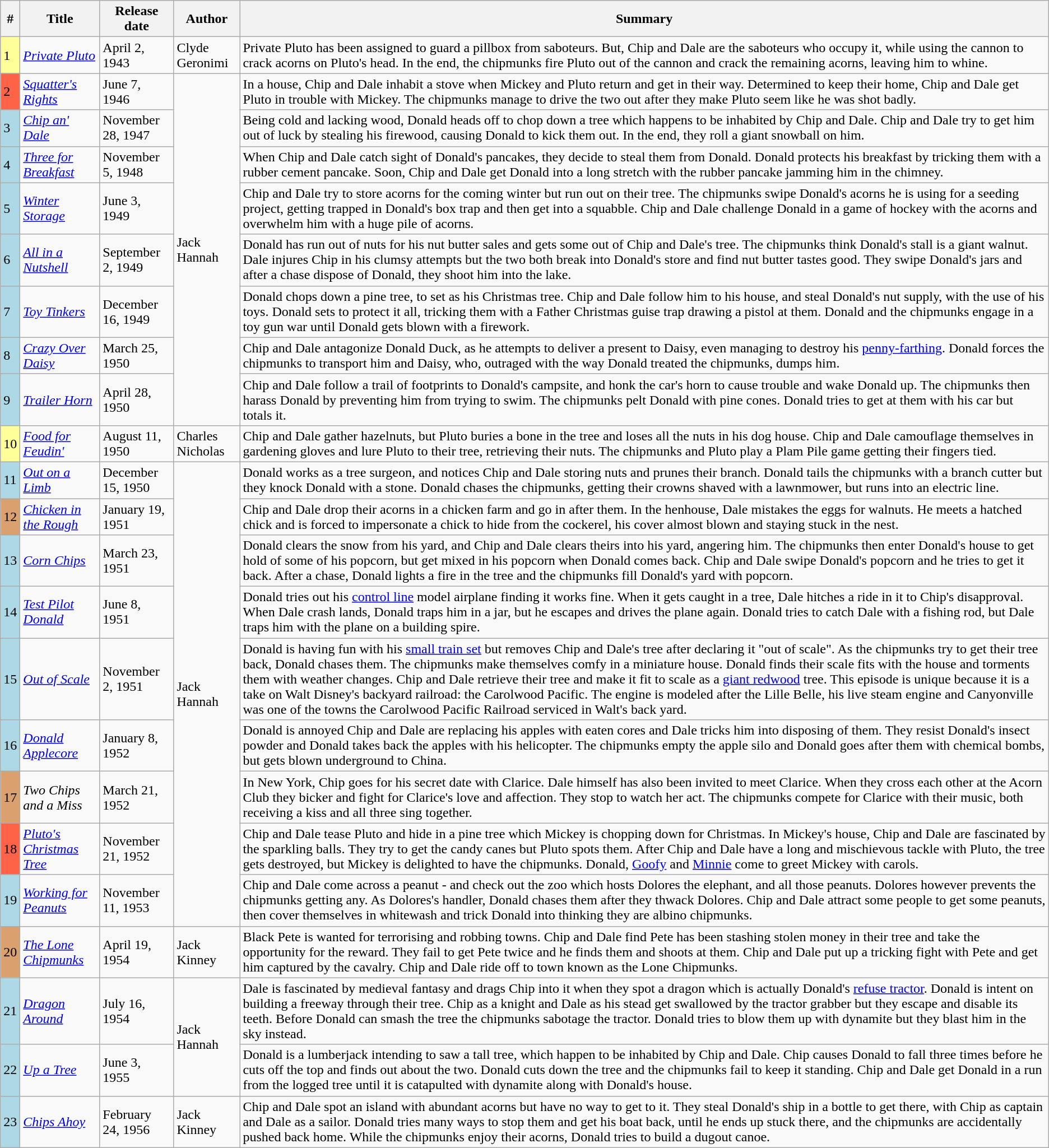<table class="wikitable">
<tr>
<th>#</th>
<th>Title</th>
<th>Release date</th>
<th>Author</th>
<th>Summary</th>
</tr>
<tr>
<td style="background:#FFFF99">1</td>
<td><em><a href='#'>Private Pluto</a></em></td>
<td>April 2, 1943</td>
<td>Clyde Geronimi</td>
<td>Private Pluto has been assigned to guard a pillbox from saboteurs. But, Chip and Dale are the saboteurs who occupy it, while using the cannon to crack acorns on Pluto's head. In the end, the chipmunks fire Pluto out of the cannon and crack the remaining acorns, leaving him to whine.</td>
</tr>
<tr>
<td style="background:tomato">2</td>
<td><em><a href='#'>Squatter's Rights</a></em></td>
<td>June 7, 1946</td>
<td rowspan="8">Jack Hannah</td>
<td>In a house, Chip and Dale inhabit a stove when Mickey and Pluto return and get in their way. Determined to keep their home, Chip and Dale get Pluto in trouble with Mickey. The chipmunks manage to drive the two out after they make Pluto seem like he was shot badly.</td>
</tr>
<tr>
<td style="background:lightblue">3</td>
<td><em><a href='#'>Chip an' Dale</a></em></td>
<td>November 28, 1947</td>
<td>Being cold and lacking wood, Donald heads off to chop down a tree which happens to be inhabited by Chip and Dale. Chip and Dale try to get him out of luck by stealing his firewood, causing Donald to kick them out. In the end, they roll a giant snowball on him.</td>
</tr>
<tr>
<td style="background:lightblue">4</td>
<td><em><a href='#'>Three for Breakfast</a></em></td>
<td>November 5, 1948</td>
<td>When Chip and Dale catch sight of Donald's pancakes, they decide to steal them from Donald. Donald protects his breakfast by tricking them with a rubber cement pancake. Soon, Chip and Dale get Donald into a long stretch with the rubber pancake jamming him in the chimney.</td>
</tr>
<tr>
<td style= "background:lightblue">5</td>
<td><em><a href='#'>Winter Storage</a></em></td>
<td>June 3, 1949</td>
<td>Chip and Dale try to store acorns for the coming winter but run out on their tree. The chipmunks swipe Donald's acorns he is using for a seeding project, getting trapped in Donald's box trap and then get into a squabble. Chip and Dale challenge Donald in a game of hockey with the acorns and overwhelm him with a huge pile of acorns.</td>
</tr>
<tr>
<td style="background:lightblue">6</td>
<td><em><a href='#'>All in a Nutshell</a></em></td>
<td>September 2, 1949</td>
<td>Donald has run out of nuts for his nut butter sales and gets some out of Chip and Dale's tree. The chipmunks think Donald's stall is a giant walnut. Dale injures Chip in his clumsy attempts but the two both break into Donald's store and find nut butter tastes good. They swipe Donald's jars and after a chase dispose of Donald, they shoot him into the lake.</td>
</tr>
<tr>
<td style="background:lightblue">7</td>
<td><em><a href='#'>Toy Tinkers</a></em></td>
<td>December 16, 1949</td>
<td>Donald chops down a pine tree, to set as his Christmas tree. Chip and Dale follow him to his house, and steal Donald's nut supply, with the use of his toys. Donald sets to protect it all, tricking them with a Father Christmas guise trap drawing a pistol at them. Donald and the chipmunks engage in a toy gun war until Donald gets blown with a firework.</td>
</tr>
<tr>
<td style="background:lightblue">8</td>
<td><em><a href='#'>Crazy Over Daisy</a></em></td>
<td>March 25, 1950</td>
<td>Chip and Dale antagonize Donald Duck, as he attempts to deliver a present to Daisy, even managing to destroy his <a href='#'>penny-farthing</a>. Donald forces the chipmunks to transport him and Daisy, who, outraged with the way Donald treated the chipmunks, dumps him.</td>
</tr>
<tr>
<td style="background:lightblue">9</td>
<td><em><a href='#'>Trailer Horn</a></em></td>
<td>April 28, 1950</td>
<td>Chip and Dale follow a trail of footprints to Donald's campsite, and honk the car's horn to cause trouble and wake Donald up. The chipmunks then harass Donald by preventing him from trying to swim. The chipmunks pelt Donald with pine cones. Donald tries to get at them with his car but totals it.</td>
</tr>
<tr>
<td style="background:#FFFF99">10</td>
<td><em><a href='#'>Food for Feudin'</a></em></td>
<td>August 11, 1950</td>
<td>Charles Nicholas</td>
<td>Chip and Dale gather hazelnuts, but Pluto buries a bone in the tree and loses all the nuts in his dog house. Chip and Dale camouflage themselves in gardening gloves and lure Pluto to their tree, retrieving their nuts. The chipmunks and Pluto play a Plam Pile game getting their fingers tied.</td>
</tr>
<tr>
<td style="background:lightblue">11</td>
<td><em><a href='#'>Out on a Limb</a></em></td>
<td>December 15, 1950</td>
<td rowspan="9">Jack Hannah</td>
<td>Donald works as a tree surgeon, and notices Chip and Dale storing nuts and prunes their branch. Donald tails the chipmunks with a branch cutter but they knock Donald with a stone. Donald chases the chipmunks, getting their crowns shaved with a lawnmower, but runs into an electric line.</td>
</tr>
<tr>
<td style="background:#DAA06D">12</td>
<td><em><a href='#'>Chicken in the Rough</a></em></td>
<td>January 19, 1951</td>
<td>Chip and Dale drop their acorns in a chicken farm and go in after them. In the henhouse, Dale mistakes the eggs for walnuts. He meets a hatched chick and is forced to impersonate a chick to hide from the cockerel, his cover almost blown and staying stuck in the nest.</td>
</tr>
<tr>
<td style="background:lightblue">13</td>
<td><em><a href='#'>Corn Chips</a></em></td>
<td>March 23, 1951</td>
<td>Donald clears the snow from his yard, and Chip and Dale clears theirs into his yard, angering him. The chipmunks then enter Donald's house to get hold of some of his popcorn, but get mixed in his popcorn when Donald comes back. Chip and Dale swipe Donald's popcorn and he tries to get it back. After a chase, Donald lights a fire in the tree and the chipmunks fill Donald's yard with popcorn.</td>
</tr>
<tr>
<td style="background:lightblue">14</td>
<td><em><a href='#'>Test Pilot Donald</a></em></td>
<td>June 8, 1951</td>
<td>Donald tries out his <a href='#'>control line</a> model airplane finding it works fine. When it gets caught in a tree, Dale hitches a ride in it to Chip's disapproval. When Dale crash lands, Donald traps him in a jar, but he escapes and drives the plane again. Donald tries to catch Dale with a fishing rod, but Dale traps him with the plane on a building spire.</td>
</tr>
<tr>
<td style="background:lightblue">15</td>
<td><em><a href='#'>Out of Scale</a></em></td>
<td>November 2, 1951</td>
<td>Donald is having fun with his <a href='#'>small train set</a> but removes Chip and Dale's tree after declaring it "out of scale". As the chipmunks try to get their tree back, Donald chases them. The chipmunks make themselves comfy in a miniature house. Donald finds their scale fits with the house and torments them with weather changes. Chip and Dale retrieve their tree and make it fit to scale as a <a href='#'>giant redwood</a> tree. This episode is unique because it is a take on Walt Disney's backyard railroad: the Carolwood Pacific. The engine is modeled after the Lille Belle, his live steam engine and Canyonville was one of the towns the Carolwood Pacific Railroad serviced in Walt's back yard.</td>
</tr>
<tr>
<td style="background:lightblue">16</td>
<td><em><a href='#'>Donald Applecore</a></em></td>
<td>January 8, 1952</td>
<td>Donald is annoyed Chip and Dale are replacing his apples with eaten cores and Dale tricks him into disposing of them. They resist Donald's insect powder and Donald takes back the apples with his helicopter. The chipmunks empty the apple silo and Donald goes after them with chemical bombs, but gets blown underground to China.</td>
</tr>
<tr>
<td style="background:#DAA06D">17</td>
<td><em>Two Chips and a Miss</em></td>
<td>March 21, 1952</td>
<td>In New York, Chip goes for his secret date with Clarice. Dale himself has also been invited to meet Clarice. When they cross each other at the Acorn Club they bicker and fight for Clarice's love and affection. They stop to watch her act. The chipmunks compete for Clarice with their music, both receiving a kiss and all three sing together.</td>
</tr>
<tr>
<td style="background:tomato">18</td>
<td><em><a href='#'>Pluto's Christmas Tree</a></em></td>
<td>November 21, 1952</td>
<td>Chip and Dale tease Pluto and hide in a pine tree which Mickey is chopping down for Christmas. In Mickey's house, Chip and Dale are fascinated by the sparkling balls. They try to get the candy canes but Pluto spots them. After Chip and Dale have a long and mischievous tackle with Pluto, the tree gets destroyed, but Mickey is delighted to have the chipmunks. Donald, <a href='#'>Goofy</a> and <a href='#'>Minnie</a> come to greet Mickey with carols.</td>
</tr>
<tr>
<td style="background:lightblue">19</td>
<td><em><a href='#'>Working for Peanuts</a></em></td>
<td>November 11, 1953</td>
<td>Chip and Dale come across a peanut - and check out the zoo which hosts Dolores the elephant, and all those peanuts. Dolores however prevents the chipmunks getting any. As Dolores's handler, Donald chases them after they thwack Dolores. Chip and Dale attract some people to get some peanuts, then cover themselves in whitewash and trick Donald into thinking they are albino chipmunks.</td>
</tr>
<tr>
<td style="background:#DAA06D">20</td>
<td><em><a href='#'>The Lone Chipmunks</a></em></td>
<td>April 19, 1954</td>
<td>Jack Kinney</td>
<td>Black Pete is wanted for terrorising and robbing towns. Chip and Dale find Pete has been stashing stolen money in their tree and take the opportunity for the reward. They fail to get Pete twice and he finds them and shoots at them. Chip and Dale put up a tricking fight with Pete and get him captured by the cavalry. Chip and Dale ride off to town known as the Lone Chipmunks.</td>
</tr>
<tr>
<td style= "background:lightblue">21</td>
<td><em><a href='#'>Dragon Around</a></em></td>
<td>July 16, 1954</td>
<td rowspan="2">Jack Hannah</td>
<td>Dale is fascinated by medieval fantasy and drags Chip into it when they spot a dragon which is actually Donald's <a href='#'>refuse tractor</a>. Donald is intent on building a freeway through their tree. Chip as a knight and Dale as his stead get swallowed by the tractor grabber but they escape and disable its teeth. Before Donald can smash the tree the chipmunks sabotage the tractor. Donald tries to blow them up with dynamite but they blast him in the sky instead.</td>
</tr>
<tr>
<td style= "background:lightblue">22</td>
<td><em><a href='#'>Up a Tree</a></em></td>
<td>June 3, 1955</td>
<td>Donald is a lumberjack intending to saw a tall tree, which happen to be inhabited by Chip and Dale. Chip causes Donald to fall three times before he cuts off the top and finds out about the two. Donald cuts down the tree and the chipmunks fail to keep it standing. Chip and Dale get Donald in a run from the logged tree until it is catapulted with dynamite along with Donald's house.</td>
</tr>
<tr>
<td style="background:lightblue">23</td>
<td><em><a href='#'>Chips Ahoy</a></em></td>
<td>February 24, 1956</td>
<td>Jack Kinney</td>
<td>Chip and Dale spot an island with abundant acorns but have no way to get to it. They steal Donald's ship in a bottle to get there, with Chip as captain and Dale as a sailor. Donald tries many ways to stop them and get his boat back, until he ends up stuck there, and the chipmunks are accidentally pushed back home. While the chipmunks enjoy their acorns, Donald tries to build a dugout canoe.</td>
</tr>
</table>
